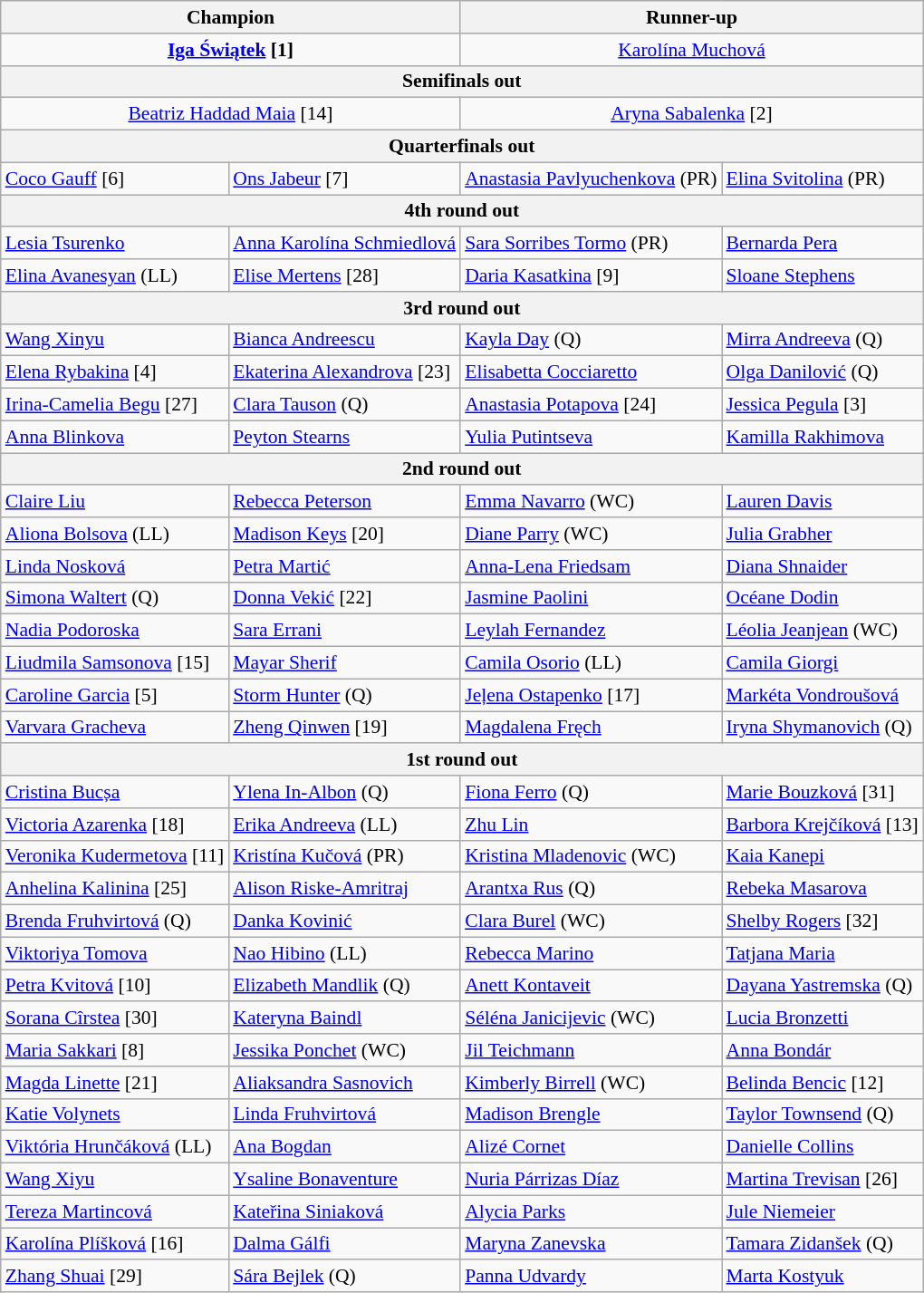<table class="wikitable collapsible collapsed" style="font-size:90%">
<tr>
<th colspan="2">Champion</th>
<th colspan="2">Runner-up</th>
</tr>
<tr style="text-align:center;">
<td colspan="2"> <strong><a href='#'>Iga Świątek</a> [1]</strong></td>
<td colspan="2"> <a href='#'>Karolína Muchová</a></td>
</tr>
<tr>
<th colspan="4">Semifinals out</th>
</tr>
<tr style="text-align:center;">
<td colspan="2"> <a href='#'>Beatriz Haddad Maia</a> [14]</td>
<td colspan="2"> <a href='#'>Aryna Sabalenka</a> [2]</td>
</tr>
<tr>
<th colspan="4">Quarterfinals out</th>
</tr>
<tr>
<td> <a href='#'>Coco Gauff</a> [6]</td>
<td> <a href='#'>Ons Jabeur</a> [7]</td>
<td> <a href='#'>Anastasia Pavlyuchenkova</a> (PR)</td>
<td> <a href='#'>Elina Svitolina</a> (PR)</td>
</tr>
<tr>
<th colspan="4">4th round out</th>
</tr>
<tr>
<td> <a href='#'>Lesia Tsurenko</a></td>
<td> <a href='#'>Anna Karolína Schmiedlová</a></td>
<td> <a href='#'>Sara Sorribes Tormo</a> (PR)</td>
<td> <a href='#'>Bernarda Pera</a></td>
</tr>
<tr>
<td> <a href='#'>Elina Avanesyan</a> (LL)</td>
<td> <a href='#'>Elise Mertens</a> [28]</td>
<td> <a href='#'>Daria Kasatkina</a> [9]</td>
<td> <a href='#'>Sloane Stephens</a></td>
</tr>
<tr>
<th colspan="4">3rd round out</th>
</tr>
<tr>
<td> <a href='#'>Wang Xinyu</a></td>
<td> <a href='#'>Bianca Andreescu</a></td>
<td> <a href='#'>Kayla Day</a> (Q)</td>
<td> <a href='#'>Mirra Andreeva</a> (Q)</td>
</tr>
<tr>
<td> <a href='#'>Elena Rybakina</a> [4]</td>
<td> <a href='#'>Ekaterina Alexandrova</a> [23]</td>
<td> <a href='#'>Elisabetta Cocciaretto</a></td>
<td> <a href='#'>Olga Danilović</a> (Q)</td>
</tr>
<tr>
<td> <a href='#'>Irina-Camelia Begu</a> [27]</td>
<td> <a href='#'>Clara Tauson</a> (Q)</td>
<td> <a href='#'>Anastasia Potapova</a> [24]</td>
<td> <a href='#'>Jessica Pegula</a> [3]</td>
</tr>
<tr>
<td> <a href='#'>Anna Blinkova</a></td>
<td> <a href='#'>Peyton Stearns</a></td>
<td> <a href='#'>Yulia Putintseva</a></td>
<td> <a href='#'>Kamilla Rakhimova</a></td>
</tr>
<tr>
<th colspan="4">2nd round out</th>
</tr>
<tr>
<td> <a href='#'>Claire Liu</a></td>
<td> <a href='#'>Rebecca Peterson</a></td>
<td> <a href='#'>Emma Navarro</a> (WC)</td>
<td> <a href='#'>Lauren Davis</a></td>
</tr>
<tr>
<td> <a href='#'>Aliona Bolsova</a> (LL)</td>
<td> <a href='#'>Madison Keys</a> [20]</td>
<td> <a href='#'>Diane Parry</a> (WC)</td>
<td> <a href='#'>Julia Grabher</a></td>
</tr>
<tr>
<td> <a href='#'>Linda Nosková</a></td>
<td> <a href='#'>Petra Martić</a></td>
<td> <a href='#'>Anna-Lena Friedsam</a></td>
<td> <a href='#'>Diana Shnaider</a></td>
</tr>
<tr>
<td> <a href='#'>Simona Waltert</a> (Q)</td>
<td> <a href='#'>Donna Vekić</a> [22]</td>
<td> <a href='#'>Jasmine Paolini</a></td>
<td> <a href='#'>Océane Dodin</a></td>
</tr>
<tr>
<td> <a href='#'>Nadia Podoroska</a></td>
<td> <a href='#'>Sara Errani</a></td>
<td> <a href='#'>Leylah Fernandez</a></td>
<td> <a href='#'>Léolia Jeanjean</a> (WC)</td>
</tr>
<tr>
<td> <a href='#'>Liudmila Samsonova</a> [15]</td>
<td> <a href='#'>Mayar Sherif</a></td>
<td> <a href='#'>Camila Osorio</a> (LL)</td>
<td> <a href='#'>Camila Giorgi</a></td>
</tr>
<tr>
<td> <a href='#'>Caroline Garcia</a> [5]</td>
<td> <a href='#'>Storm Hunter</a> (Q)</td>
<td> <a href='#'>Jeļena Ostapenko</a> [17]</td>
<td> <a href='#'>Markéta Vondroušová</a></td>
</tr>
<tr>
<td> <a href='#'>Varvara Gracheva</a></td>
<td> <a href='#'>Zheng Qinwen</a> [19]</td>
<td> <a href='#'>Magdalena Fręch</a></td>
<td> <a href='#'>Iryna Shymanovich</a> (Q)</td>
</tr>
<tr>
<th colspan="4">1st round out</th>
</tr>
<tr>
<td> <a href='#'>Cristina Bucșa</a></td>
<td> <a href='#'>Ylena In-Albon</a> (Q)</td>
<td> <a href='#'>Fiona Ferro</a> (Q)</td>
<td> <a href='#'>Marie Bouzková</a> [31]</td>
</tr>
<tr>
<td> <a href='#'>Victoria Azarenka</a> [18]</td>
<td> <a href='#'>Erika Andreeva</a> (LL)</td>
<td> <a href='#'>Zhu Lin</a></td>
<td> <a href='#'>Barbora Krejčíková</a> [13]</td>
</tr>
<tr>
<td> <a href='#'>Veronika Kudermetova</a> [11]</td>
<td> <a href='#'>Kristína Kučová</a> (PR)</td>
<td> <a href='#'>Kristina Mladenovic</a> (WC)</td>
<td> <a href='#'>Kaia Kanepi</a></td>
</tr>
<tr>
<td> <a href='#'>Anhelina Kalinina</a> [25]</td>
<td> <a href='#'>Alison Riske-Amritraj</a></td>
<td> <a href='#'>Arantxa Rus</a> (Q)</td>
<td> <a href='#'>Rebeka Masarova</a></td>
</tr>
<tr>
<td> <a href='#'>Brenda Fruhvirtová</a> (Q)</td>
<td> <a href='#'>Danka Kovinić</a></td>
<td> <a href='#'>Clara Burel</a> (WC)</td>
<td> <a href='#'>Shelby Rogers</a> [32]</td>
</tr>
<tr>
<td> <a href='#'>Viktoriya Tomova</a></td>
<td> <a href='#'>Nao Hibino</a> (LL)</td>
<td> <a href='#'>Rebecca Marino</a></td>
<td> <a href='#'>Tatjana Maria</a></td>
</tr>
<tr>
<td> <a href='#'>Petra Kvitová</a> [10]</td>
<td> <a href='#'>Elizabeth Mandlik</a> (Q)</td>
<td> <a href='#'>Anett Kontaveit</a></td>
<td> <a href='#'>Dayana Yastremska</a> (Q)</td>
</tr>
<tr>
<td> <a href='#'>Sorana Cîrstea</a> [30]</td>
<td> <a href='#'>Kateryna Baindl</a></td>
<td> <a href='#'>Séléna Janicijevic</a> (WC)</td>
<td> <a href='#'>Lucia Bronzetti</a></td>
</tr>
<tr>
<td> <a href='#'>Maria Sakkari</a> [8]</td>
<td> <a href='#'>Jessika Ponchet</a> (WC)</td>
<td> <a href='#'>Jil Teichmann</a></td>
<td> <a href='#'>Anna Bondár</a></td>
</tr>
<tr>
<td> <a href='#'>Magda Linette</a> [21]</td>
<td> <a href='#'>Aliaksandra Sasnovich</a></td>
<td> <a href='#'>Kimberly Birrell</a> (WC)</td>
<td> <a href='#'>Belinda Bencic</a> [12]</td>
</tr>
<tr>
<td> <a href='#'>Katie Volynets</a></td>
<td> <a href='#'>Linda Fruhvirtová</a></td>
<td> <a href='#'>Madison Brengle</a></td>
<td> <a href='#'>Taylor Townsend</a> (Q)</td>
</tr>
<tr>
<td> <a href='#'>Viktória Hrunčáková</a> (LL)</td>
<td> <a href='#'>Ana Bogdan</a></td>
<td> <a href='#'>Alizé Cornet</a></td>
<td> <a href='#'>Danielle Collins</a></td>
</tr>
<tr>
<td> <a href='#'>Wang Xiyu</a></td>
<td> <a href='#'>Ysaline Bonaventure</a></td>
<td> <a href='#'>Nuria Párrizas Díaz</a></td>
<td> <a href='#'>Martina Trevisan</a> [26]</td>
</tr>
<tr>
<td> <a href='#'>Tereza Martincová</a></td>
<td> <a href='#'>Kateřina Siniaková</a></td>
<td> <a href='#'>Alycia Parks</a></td>
<td> <a href='#'>Jule Niemeier</a></td>
</tr>
<tr>
<td> <a href='#'>Karolína Plíšková</a> [16]</td>
<td> <a href='#'>Dalma Gálfi</a></td>
<td> <a href='#'>Maryna Zanevska</a></td>
<td> <a href='#'>Tamara Zidanšek</a> (Q)</td>
</tr>
<tr>
<td> <a href='#'>Zhang Shuai</a> [29]</td>
<td> <a href='#'>Sára Bejlek</a> (Q)</td>
<td> <a href='#'>Panna Udvardy</a></td>
<td> <a href='#'>Marta Kostyuk</a></td>
</tr>
</table>
